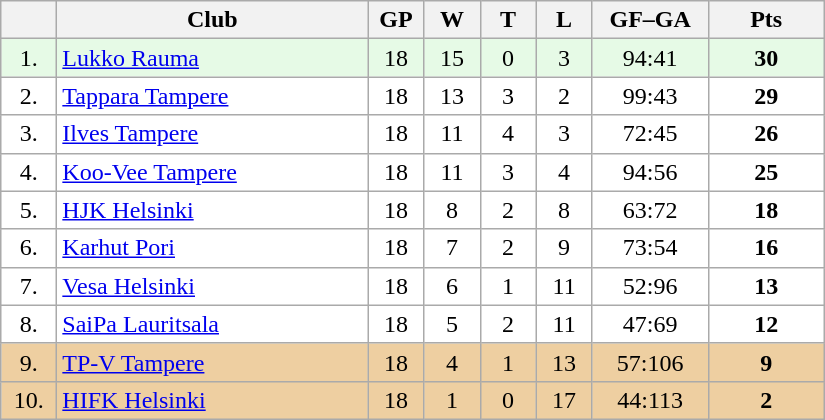<table class="wikitable">
<tr>
<th width="30"></th>
<th width="200">Club</th>
<th width="30">GP</th>
<th width="30">W</th>
<th width="30">T</th>
<th width="30">L</th>
<th width="70">GF–GA</th>
<th width="70">Pts</th>
</tr>
<tr bgcolor="#e6fae6" align="center">
<td>1.</td>
<td align="left"><a href='#'>Lukko Rauma</a></td>
<td>18</td>
<td>15</td>
<td>0</td>
<td>3</td>
<td>94:41</td>
<td><strong>30</strong></td>
</tr>
<tr bgcolor="#FFFFFF" align="center">
<td>2.</td>
<td align="left"><a href='#'>Tappara Tampere</a></td>
<td>18</td>
<td>13</td>
<td>3</td>
<td>2</td>
<td>99:43</td>
<td><strong>29</strong></td>
</tr>
<tr bgcolor="#FFFFFF" align="center">
<td>3.</td>
<td align="left"><a href='#'>Ilves Tampere</a></td>
<td>18</td>
<td>11</td>
<td>4</td>
<td>3</td>
<td>72:45</td>
<td><strong>26</strong></td>
</tr>
<tr bgcolor="#FFFFFF" align="center">
<td>4.</td>
<td align="left"><a href='#'>Koo-Vee Tampere</a></td>
<td>18</td>
<td>11</td>
<td>3</td>
<td>4</td>
<td>94:56</td>
<td><strong>25</strong></td>
</tr>
<tr bgcolor="#FFFFFF" align="center">
<td>5.</td>
<td align="left"><a href='#'>HJK Helsinki</a></td>
<td>18</td>
<td>8</td>
<td>2</td>
<td>8</td>
<td>63:72</td>
<td><strong>18</strong></td>
</tr>
<tr bgcolor="#FFFFFF" align="center">
<td>6.</td>
<td align="left"><a href='#'>Karhut Pori</a></td>
<td>18</td>
<td>7</td>
<td>2</td>
<td>9</td>
<td>73:54</td>
<td><strong>16</strong></td>
</tr>
<tr bgcolor="#FFFFFF" align="center">
<td>7.</td>
<td align="left"><a href='#'>Vesa Helsinki</a></td>
<td>18</td>
<td>6</td>
<td>1</td>
<td>11</td>
<td>52:96</td>
<td><strong>13</strong></td>
</tr>
<tr bgcolor="#FFFFFF" align="center">
<td>8.</td>
<td align="left"><a href='#'>SaiPa Lauritsala</a></td>
<td>18</td>
<td>5</td>
<td>2</td>
<td>11</td>
<td>47:69</td>
<td><strong>12</strong></td>
</tr>
<tr bgcolor="#EECFA1" align="center">
<td>9.</td>
<td align="left"><a href='#'>TP-V Tampere</a></td>
<td>18</td>
<td>4</td>
<td>1</td>
<td>13</td>
<td>57:106</td>
<td><strong>9</strong></td>
</tr>
<tr bgcolor="#EECFA1" align="center">
<td>10.</td>
<td align="left"><a href='#'>HIFK Helsinki</a></td>
<td>18</td>
<td>1</td>
<td>0</td>
<td>17</td>
<td>44:113</td>
<td><strong>2</strong></td>
</tr>
</table>
